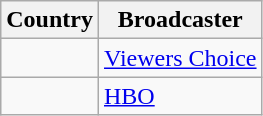<table class="wikitable">
<tr>
<th align=center>Country</th>
<th align=center>Broadcaster</th>
</tr>
<tr>
<td></td>
<td><a href='#'>Viewers Choice</a></td>
</tr>
<tr>
<td></td>
<td><a href='#'>HBO</a></td>
</tr>
</table>
